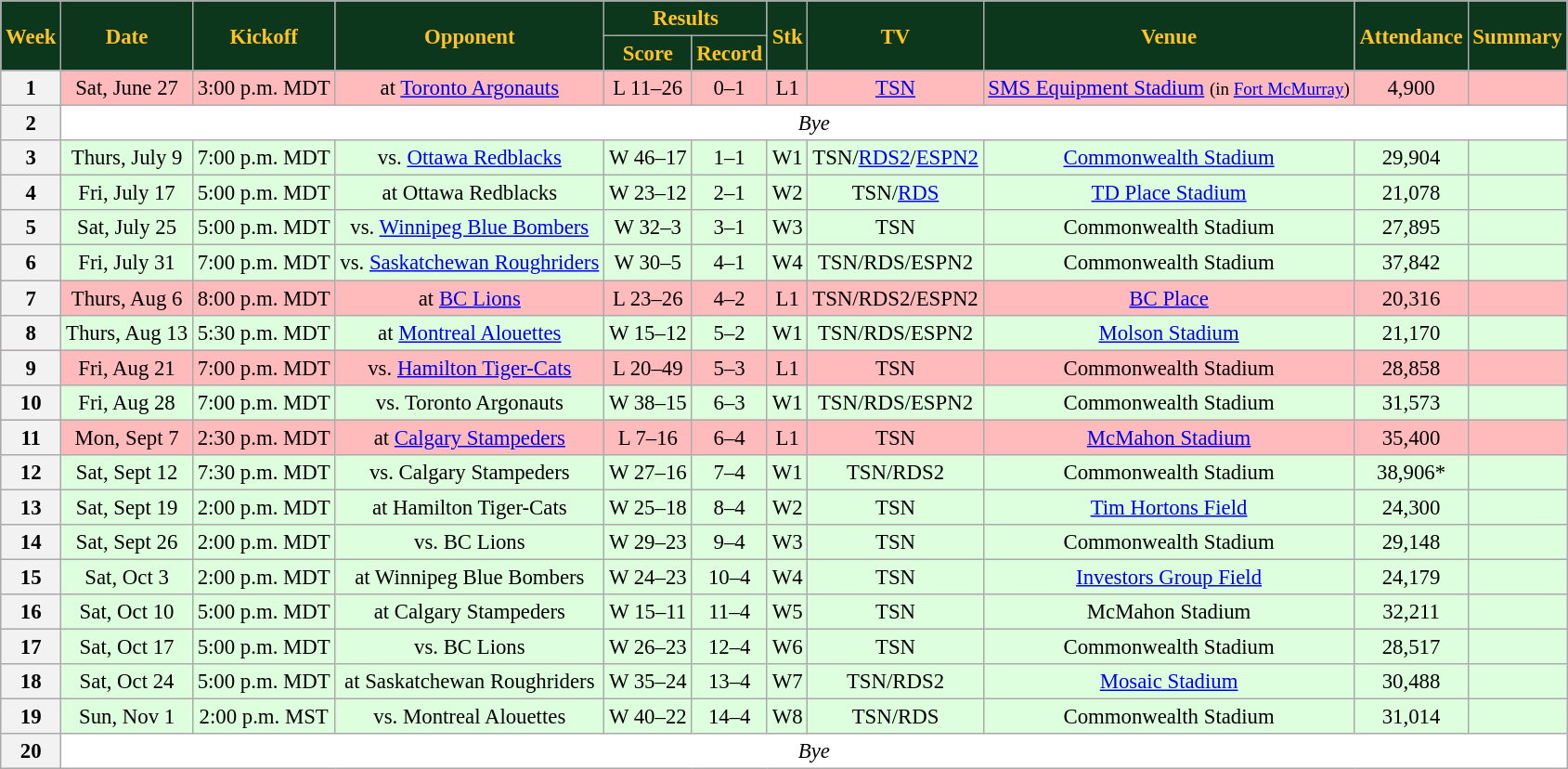<table class="wikitable" style="font-size: 95%;">
<tr>
<th style="background:#0C371D;color:#ffc322;" rowspan=2>Week</th>
<th style="background:#0C371D;color:#ffc322;" rowspan=2>Date</th>
<th style="background:#0C371D;color:#ffc322;" rowspan=2>Kickoff</th>
<th style="background:#0C371D;color:#ffc322;" rowspan=2>Opponent</th>
<th style="background:#0C371D;color:#ffc322;" colspan=2>Results</th>
<th style="background:#0C371D;color:#ffc322;" rowspan=2>Stk</th>
<th style="background:#0C371D;color:#ffc322;" rowspan=2>TV</th>
<th style="background:#0C371D;color:#ffc322;" rowspan=2>Venue</th>
<th style="background:#0C371D;color:#ffc322;" rowspan=2>Attendance</th>
<th style="background:#0C371D;color:#ffc322;" rowspan=2>Summary</th>
</tr>
<tr>
<th style="background:#0C371D;color:#ffc322;">Score</th>
<th style="background:#0C371D;color:#ffc322;">Record</th>
</tr>
<tr align="center" bgcolor="#ffbbbb">
<th align="center"><strong>1</strong></th>
<td align="center">Sat, June 27</td>
<td align="center">3:00 p.m. MDT</td>
<td align="center">at <a href='#'>Toronto Argonauts</a></td>
<td align="center">L 11–26</td>
<td align="center">0–1</td>
<td>L1</td>
<td align="center"><a href='#'>TSN</a></td>
<td align="center"><a href='#'>SMS Equipment Stadium</a> <small>(in <a href='#'>Fort McMurray</a>)</small></td>
<td align="center">4,900</td>
<td align="center"></td>
</tr>
<tr align="center" bgcolor="#ffffff">
<th align="center"><strong>2</strong></th>
<td colspan="10" align="center" valign="middle"><em>Bye</em></td>
</tr>
<tr align="center" bgcolor="#ddffdd">
<th align="center"><strong>3</strong></th>
<td align="center">Thurs, July 9</td>
<td align="center">7:00 p.m. MDT</td>
<td align="center">vs. <a href='#'>Ottawa Redblacks</a></td>
<td align="center">W 46–17</td>
<td align="center">1–1</td>
<td>W1</td>
<td align="center">TSN/<a href='#'>RDS2</a>/<a href='#'>ESPN2</a></td>
<td align="center"><a href='#'>Commonwealth Stadium</a></td>
<td align="center">29,904</td>
<td align="center"></td>
</tr>
<tr align="center" bgcolor="#ddffdd">
<th align="center"><strong>4</strong></th>
<td align="center">Fri, July 17</td>
<td align="center">5:00 p.m. MDT</td>
<td align="center">at Ottawa Redblacks</td>
<td align="center">W 23–12</td>
<td align="center">2–1</td>
<td>W2</td>
<td align="center">TSN/<a href='#'>RDS</a></td>
<td align="center"><a href='#'>TD Place Stadium</a></td>
<td align="center">21,078</td>
<td align="center"></td>
</tr>
<tr align="center" bgcolor="#ddffdd">
<th align="center"><strong>5</strong></th>
<td align="center">Sat, July 25</td>
<td align="center">5:00 p.m. MDT</td>
<td align="center">vs. <a href='#'>Winnipeg Blue Bombers</a></td>
<td align="center">W 32–3</td>
<td align="center">3–1</td>
<td>W3</td>
<td align="center">TSN</td>
<td align="center">Commonwealth Stadium</td>
<td align="center">27,895</td>
<td align="center"></td>
</tr>
<tr align="center" bgcolor="#ddffdd">
<th align="center"><strong>6</strong></th>
<td align="center">Fri, July 31</td>
<td align="center">7:00 p.m. MDT</td>
<td align="center">vs. <a href='#'>Saskatchewan Roughriders</a></td>
<td align="center">W 30–5</td>
<td align="center">4–1</td>
<td>W4</td>
<td align="center">TSN/RDS/ESPN2</td>
<td align="center">Commonwealth Stadium</td>
<td align="center">37,842</td>
<td align="center"></td>
</tr>
<tr align="center" bgcolor="#ffbbbb">
<th align="center"><strong>7</strong></th>
<td align="center">Thurs, Aug 6</td>
<td align="center">8:00 p.m. MDT</td>
<td align="center">at <a href='#'>BC Lions</a></td>
<td align="center">L 23–26</td>
<td align="center">4–2</td>
<td>L1</td>
<td align="center">TSN/RDS2/ESPN2</td>
<td align="center"><a href='#'>BC Place</a></td>
<td align="center">20,316</td>
<td align="center"></td>
</tr>
<tr align="center" bgcolor="#ddffdd">
<th align="center"><strong>8</strong></th>
<td align="center">Thurs, Aug 13</td>
<td align="center">5:30 p.m. MDT</td>
<td align="center">at <a href='#'>Montreal Alouettes</a></td>
<td align="center">W 15–12</td>
<td align="center">5–2</td>
<td>W1</td>
<td align="center">TSN/RDS/ESPN2</td>
<td align="center"><a href='#'>Molson Stadium</a></td>
<td align="center">21,170</td>
<td align="center"></td>
</tr>
<tr align="center" bgcolor="#ffbbbb">
<th align="center"><strong>9</strong></th>
<td align="center">Fri, Aug 21</td>
<td align="center">7:00 p.m. MDT</td>
<td align="center">vs. <a href='#'>Hamilton Tiger-Cats</a></td>
<td align="center">L 20–49</td>
<td align="center">5–3</td>
<td>L1</td>
<td align="center">TSN</td>
<td align="center">Commonwealth Stadium</td>
<td align="center">28,858</td>
<td align="center"></td>
</tr>
<tr align="center" bgcolor="#ddffdd">
<th align="center"><strong>10</strong></th>
<td align="center">Fri, Aug 28</td>
<td align="center">7:00 p.m. MDT</td>
<td align="center">vs. Toronto Argonauts</td>
<td align="center">W 38–15</td>
<td align="center">6–3</td>
<td>W1</td>
<td align="center">TSN/RDS/ESPN2</td>
<td align="center">Commonwealth Stadium</td>
<td align="center">31,573</td>
<td align="center"></td>
</tr>
<tr align="center" bgcolor="#ffbbbb">
<th align="center"><strong>11</strong></th>
<td align="center">Mon, Sept 7</td>
<td align="center">2:30 p.m. MDT</td>
<td align="center">at <a href='#'>Calgary Stampeders</a></td>
<td align="center">L 7–16</td>
<td align="center">6–4</td>
<td>L1</td>
<td align="center">TSN</td>
<td align="center"><a href='#'>McMahon Stadium</a></td>
<td align="center">35,400</td>
<td align="center"></td>
</tr>
<tr align="center" bgcolor="#ddffdd">
<th align="center"><strong>12</strong></th>
<td align="center">Sat, Sept 12</td>
<td align="center">7:30 p.m. MDT</td>
<td align="center">vs. Calgary Stampeders</td>
<td align="center">W 27–16</td>
<td align="center">7–4</td>
<td>W1</td>
<td align="center">TSN/RDS2</td>
<td align="center">Commonwealth Stadium</td>
<td align="center">38,906*</td>
<td align="center"></td>
</tr>
<tr align="center" bgcolor="#ddffdd">
<th align="center"><strong>13</strong></th>
<td align="center">Sat, Sept 19</td>
<td align="center">2:00 p.m. MDT</td>
<td align="center">at Hamilton Tiger-Cats</td>
<td align="center">W 25–18</td>
<td align="center">8–4</td>
<td>W2</td>
<td align="center">TSN</td>
<td align="center"><a href='#'>Tim Hortons Field</a></td>
<td align="center">24,300</td>
<td align="center"></td>
</tr>
<tr align="center" bgcolor="#ddffdd">
<th align="center"><strong>14</strong></th>
<td align="center">Sat, Sept 26</td>
<td align="center">2:00 p.m. MDT</td>
<td align="center">vs. BC Lions</td>
<td align="center">W 29–23</td>
<td align="center">9–4</td>
<td>W3</td>
<td align="center">TSN</td>
<td align="center">Commonwealth Stadium</td>
<td align="center">29,148</td>
<td align="center"></td>
</tr>
<tr align="center" bgcolor="#ddffdd">
<th align="center"><strong>15</strong></th>
<td align="center">Sat, Oct 3</td>
<td align="center">2:00 p.m. MDT</td>
<td align="center">at Winnipeg Blue Bombers</td>
<td align="center">W 24–23</td>
<td align="center">10–4</td>
<td>W4</td>
<td align="center">TSN</td>
<td align="center"><a href='#'>Investors Group Field</a></td>
<td align="center">24,179</td>
<td align="center"></td>
</tr>
<tr align="center" bgcolor="#ddffdd">
<th align="center"><strong>16</strong></th>
<td align="center">Sat, Oct 10</td>
<td align="center">5:00 p.m. MDT</td>
<td align="center">at Calgary Stampeders</td>
<td align="center">W 15–11</td>
<td align="center">11–4</td>
<td>W5</td>
<td align="center">TSN</td>
<td align="center">McMahon Stadium</td>
<td align="center">32,211</td>
<td align="center"></td>
</tr>
<tr align="center" bgcolor="#ddffdd">
<th align="center"><strong>17</strong></th>
<td align="center">Sat, Oct 17</td>
<td align="center">5:00 p.m. MDT</td>
<td align="center">vs. BC Lions</td>
<td align="center">W 26–23 </td>
<td align="center">12–4</td>
<td>W6</td>
<td align="center">TSN</td>
<td align="center">Commonwealth Stadium</td>
<td align="center">28,517</td>
<td align="center"></td>
</tr>
<tr align="center" bgcolor="#ddffdd">
<th align="center"><strong>18</strong></th>
<td align="center">Sat, Oct 24</td>
<td align="center">5:00 p.m. MDT</td>
<td align="center">at Saskatchewan Roughriders</td>
<td align="center">W 35–24</td>
<td align="center">13–4</td>
<td>W7</td>
<td align="center">TSN/RDS2</td>
<td align="center"><a href='#'>Mosaic Stadium</a></td>
<td align="center">30,488</td>
<td align="center"></td>
</tr>
<tr align="center" bgcolor="#ddffdd">
<th align="center"><strong>19</strong></th>
<td align="center">Sun, Nov 1</td>
<td align="center">2:00 p.m. MST</td>
<td align="center">vs. Montreal Alouettes</td>
<td align="center">W 40–22</td>
<td align="center">14–4</td>
<td>W8</td>
<td align="center">TSN/RDS</td>
<td align="center">Commonwealth Stadium</td>
<td align="center">31,014</td>
<td align="center"></td>
</tr>
<tr align="center" bgcolor="#ffffff">
<th align="center"><strong>20</strong></th>
<td colspan="10" align="center" valign="middle"><em>Bye</em></td>
</tr>
</table>
